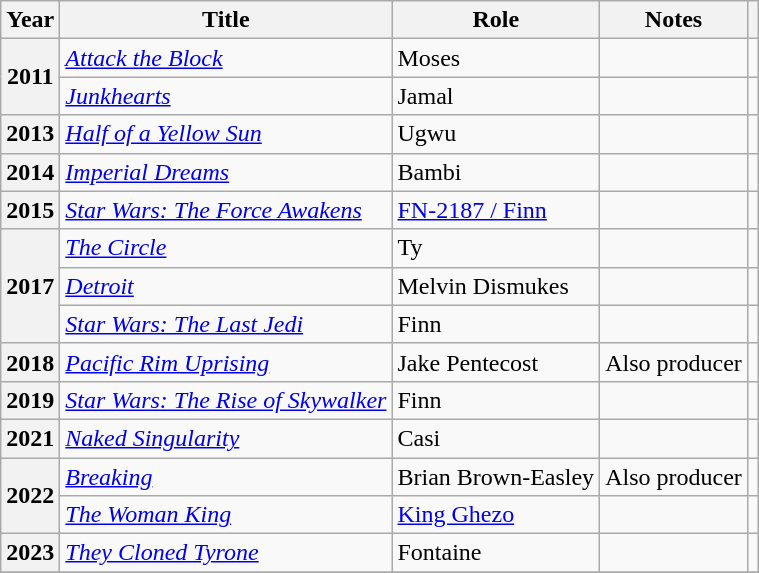<table class="wikitable plainrowheaders sortable">
<tr>
<th scope="col">Year</th>
<th scope="col">Title</th>
<th scope="col">Role</th>
<th scope="col" class="unsortable">Notes</th>
<th scope="col" class="unsortable"></th>
</tr>
<tr Í>
<th scope="row" rowspan="2">2011</th>
<td><em><a href='#'>Attack the Block</a></em></td>
<td>Moses</td>
<td></td>
<td></td>
</tr>
<tr>
<td><em><a href='#'>Junkhearts</a></em></td>
<td>Jamal</td>
<td></td>
<td></td>
</tr>
<tr>
<th scope="row">2013</th>
<td><em><a href='#'>Half of a Yellow Sun</a></em></td>
<td>Ugwu</td>
<td></td>
<td></td>
</tr>
<tr>
<th scope="row">2014</th>
<td><em><a href='#'>Imperial Dreams</a></em></td>
<td>Bambi</td>
<td></td>
<td></td>
</tr>
<tr>
<th scope="row">2015</th>
<td><em><a href='#'>Star Wars: The Force Awakens</a></em></td>
<td><a href='#'>FN-2187 / Finn</a></td>
<td></td>
<td></td>
</tr>
<tr>
<th scope="row" rowspan="3">2017</th>
<td><em><a href='#'>The Circle</a></em></td>
<td>Ty</td>
<td></td>
<td></td>
</tr>
<tr>
<td><em><a href='#'>Detroit</a></em></td>
<td>Melvin Dismukes</td>
<td></td>
<td></td>
</tr>
<tr>
<td><em><a href='#'>Star Wars: The Last Jedi</a></em></td>
<td>Finn</td>
<td></td>
<td></td>
</tr>
<tr>
<th scope="row">2018</th>
<td><em><a href='#'>Pacific Rim Uprising</a></em></td>
<td>Jake Pentecost</td>
<td>Also producer</td>
<td></td>
</tr>
<tr>
<th scope="row">2019</th>
<td><em><a href='#'>Star Wars: The Rise of Skywalker</a></em></td>
<td>Finn</td>
<td></td>
<td></td>
</tr>
<tr>
<th scope="row">2021</th>
<td><em><a href='#'>Naked Singularity</a></em></td>
<td>Casi</td>
<td></td>
<td></td>
</tr>
<tr>
<th scope="row" rowspan="2">2022</th>
<td><em><a href='#'>Breaking</a></em></td>
<td>Brian Brown-Easley</td>
<td>Also producer</td>
<td></td>
</tr>
<tr>
<td><em><a href='#'>The Woman King</a></em></td>
<td><a href='#'>King Ghezo</a></td>
<td></td>
<td></td>
</tr>
<tr>
<th scope="row">2023</th>
<td><em><a href='#'>They Cloned Tyrone</a></em></td>
<td>Fontaine</td>
<td></td>
<td></td>
</tr>
<tr>
</tr>
</table>
